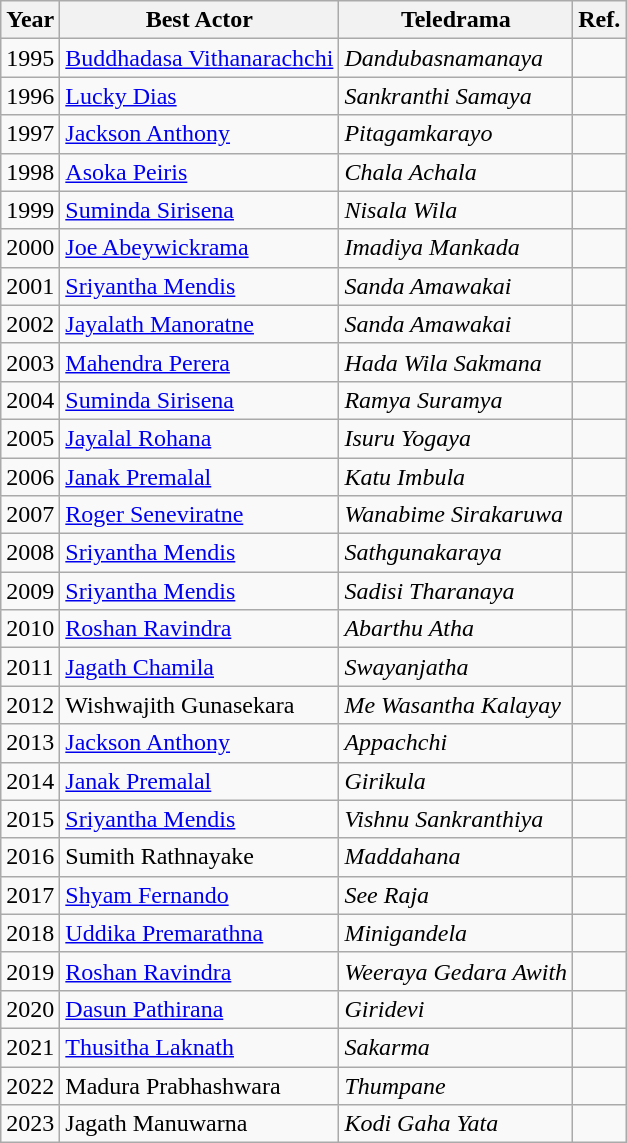<table class="wikitable">
<tr>
<th>Year</th>
<th>Best Actor</th>
<th>Teledrama</th>
<th>Ref.</th>
</tr>
<tr>
<td>1995</td>
<td><a href='#'>Buddhadasa Vithanarachchi</a></td>
<td><em>Dandubasnamanaya</em></td>
<td></td>
</tr>
<tr>
<td>1996</td>
<td><a href='#'>Lucky Dias</a></td>
<td><em>Sankranthi Samaya</em></td>
<td></td>
</tr>
<tr>
<td>1997</td>
<td><a href='#'>Jackson Anthony</a></td>
<td><em>Pitagamkarayo</em></td>
<td></td>
</tr>
<tr>
<td>1998</td>
<td><a href='#'>Asoka Peiris</a></td>
<td><em>Chala Achala</em></td>
<td></td>
</tr>
<tr>
<td>1999</td>
<td><a href='#'>Suminda Sirisena</a></td>
<td><em>Nisala Wila</em></td>
<td></td>
</tr>
<tr>
<td>2000</td>
<td><a href='#'>Joe Abeywickrama</a></td>
<td><em>Imadiya Mankada</em></td>
<td></td>
</tr>
<tr>
<td>2001</td>
<td><a href='#'>Sriyantha Mendis</a></td>
<td><em>Sanda Amawakai</em></td>
<td></td>
</tr>
<tr>
<td>2002</td>
<td><a href='#'>Jayalath Manoratne</a></td>
<td><em>Sanda Amawakai</em></td>
<td></td>
</tr>
<tr>
<td>2003</td>
<td><a href='#'>Mahendra Perera</a></td>
<td><em>Hada Wila Sakmana</em></td>
<td></td>
</tr>
<tr>
<td>2004</td>
<td><a href='#'>Suminda Sirisena</a></td>
<td><em>Ramya Suramya</em></td>
<td></td>
</tr>
<tr>
<td>2005</td>
<td><a href='#'>Jayalal Rohana</a></td>
<td><em>Isuru Yogaya</em></td>
<td></td>
</tr>
<tr>
<td>2006</td>
<td><a href='#'>Janak Premalal</a></td>
<td><em>Katu Imbula</em></td>
<td></td>
</tr>
<tr>
<td>2007</td>
<td><a href='#'>Roger Seneviratne</a></td>
<td><em>Wanabime Sirakaruwa</em></td>
<td></td>
</tr>
<tr>
<td>2008</td>
<td><a href='#'>Sriyantha Mendis</a></td>
<td><em>Sathgunakaraya</em></td>
<td></td>
</tr>
<tr>
<td>2009</td>
<td><a href='#'>Sriyantha Mendis</a></td>
<td><em>Sadisi Tharanaya</em></td>
<td></td>
</tr>
<tr>
<td>2010</td>
<td><a href='#'>Roshan Ravindra</a></td>
<td><em>Abarthu Atha</em></td>
<td></td>
</tr>
<tr>
<td>2011</td>
<td><a href='#'>Jagath Chamila</a></td>
<td><em>Swayanjatha</em></td>
<td></td>
</tr>
<tr>
<td>2012</td>
<td>Wishwajith Gunasekara</td>
<td><em>Me Wasantha Kalayay</em></td>
<td></td>
</tr>
<tr>
<td>2013</td>
<td><a href='#'>Jackson Anthony</a></td>
<td><em>Appachchi</em></td>
<td></td>
</tr>
<tr>
<td>2014</td>
<td><a href='#'>Janak Premalal</a></td>
<td><em>Girikula</em></td>
<td></td>
</tr>
<tr>
<td>2015</td>
<td><a href='#'>Sriyantha Mendis</a></td>
<td><em>Vishnu Sankranthiya</em></td>
<td></td>
</tr>
<tr>
<td>2016</td>
<td>Sumith Rathnayake</td>
<td><em>Maddahana</em></td>
<td></td>
</tr>
<tr>
<td>2017</td>
<td><a href='#'>Shyam Fernando</a></td>
<td><em>See Raja</em></td>
<td></td>
</tr>
<tr>
<td>2018</td>
<td><a href='#'>Uddika Premarathna</a></td>
<td><em>Minigandela</em></td>
<td></td>
</tr>
<tr>
<td>2019</td>
<td><a href='#'>Roshan Ravindra</a></td>
<td><em>Weeraya Gedara Awith</em></td>
<td></td>
</tr>
<tr>
<td>2020</td>
<td><a href='#'>Dasun Pathirana</a></td>
<td><em>Giridevi</em></td>
<td></td>
</tr>
<tr>
<td>2021</td>
<td><a href='#'>Thusitha Laknath</a></td>
<td><em>Sakarma</em></td>
<td></td>
</tr>
<tr>
<td>2022</td>
<td>Madura Prabhashwara</td>
<td><em>Thumpane</em></td>
<td></td>
</tr>
<tr>
<td>2023</td>
<td>Jagath Manuwarna</td>
<td><em>Kodi Gaha Yata</em></td>
<td></td>
</tr>
</table>
